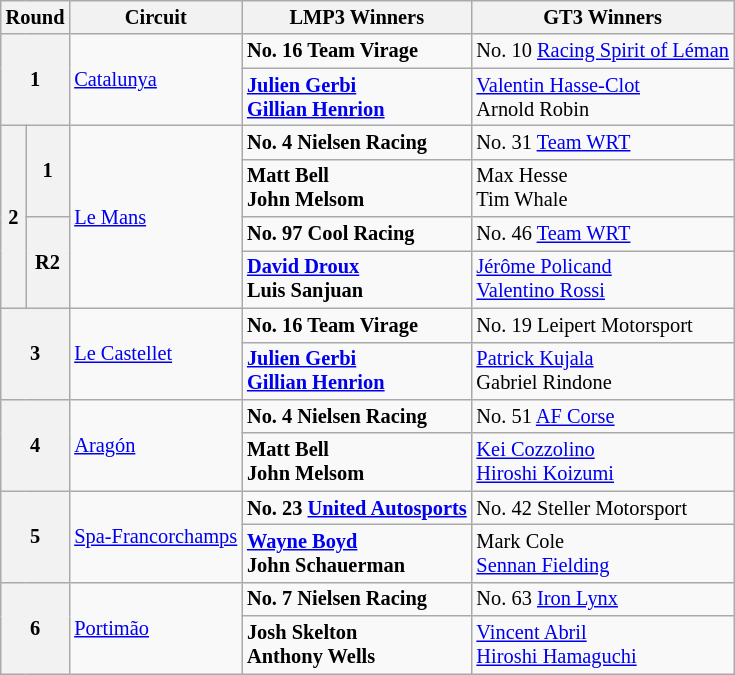<table class="wikitable" style="font-size:85%;">
<tr>
<th colspan=2>Round</th>
<th>Circuit</th>
<th>LMP3 Winners</th>
<th>GT3 Winners</th>
</tr>
<tr>
<th rowspan=2 colspan=2>1</th>
<td rowspan=2> <a href='#'>Catalunya</a></td>
<td><strong> No. 16 Team Virage</strong></td>
<td> No. 10 <a href='#'>Racing Spirit of Léman</a></td>
</tr>
<tr>
<td><strong> <a href='#'>Julien Gerbi</a><br> <a href='#'>Gillian Henrion</a></strong></td>
<td> <a href='#'>Valentin Hasse-Clot</a><br> Arnold Robin</td>
</tr>
<tr>
<th rowspan=4>2</th>
<th rowspan=2>1</th>
<td rowspan=4> <a href='#'>Le Mans</a></td>
<td><strong> No. 4 Nielsen Racing</strong></td>
<td> No. 31 <a href='#'>Team WRT</a></td>
</tr>
<tr>
<td><strong> Matt Bell<br> John Melsom</strong></td>
<td> Max Hesse<br> Tim Whale</td>
</tr>
<tr>
<th rowspan=2>R2</th>
<td><strong> No. 97 Cool Racing</strong></td>
<td> No. 46 <a href='#'>Team WRT</a></td>
</tr>
<tr>
<td><strong> <a href='#'>David Droux</a><br> Luis Sanjuan</strong></td>
<td> <a href='#'>Jérôme Policand</a><br> <a href='#'>Valentino Rossi</a></td>
</tr>
<tr>
<th rowspan=2 colspan=2>3</th>
<td rowspan=2> <a href='#'>Le Castellet</a></td>
<td><strong> No. 16 Team Virage</strong></td>
<td> No. 19 Leipert Motorsport</td>
</tr>
<tr>
<td><strong> <a href='#'>Julien Gerbi</a><br> <a href='#'>Gillian Henrion</a></strong></td>
<td> <a href='#'>Patrick Kujala</a><br> Gabriel Rindone</td>
</tr>
<tr>
<th rowspan=2 colspan=2>4</th>
<td rowspan=2> <a href='#'>Aragón</a></td>
<td><strong> No. 4 Nielsen Racing</strong></td>
<td> No. 51 <a href='#'>AF Corse</a></td>
</tr>
<tr>
<td><strong> Matt Bell<br> John Melsom</strong></td>
<td> <a href='#'>Kei Cozzolino</a><br> <a href='#'>Hiroshi Koizumi</a></td>
</tr>
<tr>
<th rowspan=2 colspan=2>5</th>
<td rowspan=2> <a href='#'>Spa-Francorchamps</a></td>
<td><strong> No. 23 <a href='#'>United Autosports</a></strong></td>
<td> No. 42 Steller Motorsport</td>
</tr>
<tr>
<td><strong> <a href='#'>Wayne Boyd</a><br> John Schauerman</strong></td>
<td> Mark Cole<br> <a href='#'>Sennan Fielding</a></td>
</tr>
<tr>
<th rowspan=2 colspan=2>6</th>
<td rowspan=2> <a href='#'>Portimão</a></td>
<td><strong> No. 7 Nielsen Racing</strong></td>
<td> No. 63 <a href='#'>Iron Lynx</a></td>
</tr>
<tr>
<td><strong> Josh Skelton<br> Anthony Wells</strong></td>
<td> <a href='#'>Vincent Abril</a><br> <a href='#'>Hiroshi Hamaguchi</a></td>
</tr>
</table>
